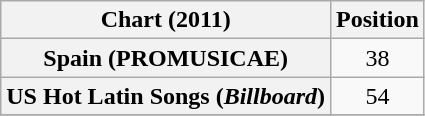<table class="wikitable plainrowheaders">
<tr>
<th>Chart (2011)</th>
<th>Position</th>
</tr>
<tr>
<th scope="row">Spain (PROMUSICAE)</th>
<td style="text-align:center;">38</td>
</tr>
<tr>
<th scope="row">US Hot Latin Songs (<em>Billboard</em>)</th>
<td style="text-align:center;">54</td>
</tr>
<tr>
</tr>
</table>
